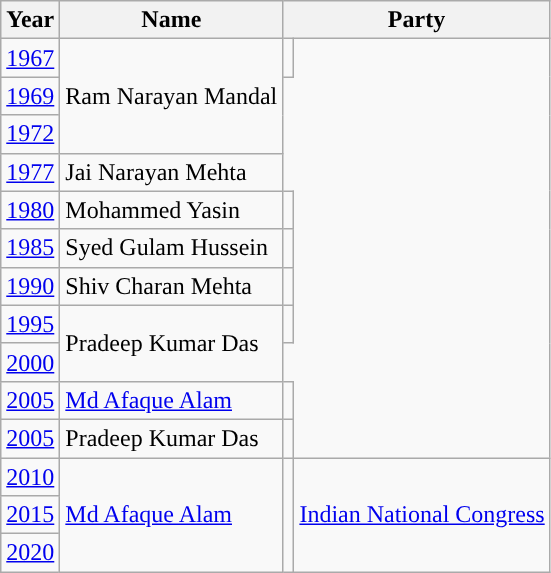<table class="wikitable sortable">
<tr>
<th>Year</th>
<th>Name</th>
<th colspan="2">Party</th>
</tr>
<tr>
<td><a href='#'>1967</a></td>
<td rowspan="3">Ram Narayan Mandal</td>
<td></td>
</tr>
<tr>
<td><a href='#'>1969</a></td>
</tr>
<tr>
<td><a href='#'>1972</a></td>
</tr>
<tr>
<td><a href='#'>1977</a></td>
<td>Jai Narayan Mehta</td>
</tr>
<tr>
<td><a href='#'>1980</a></td>
<td>Mohammed Yasin</td>
<td></td>
</tr>
<tr>
<td><a href='#'>1985</a></td>
<td>Syed Gulam Hussein</td>
<td></td>
</tr>
<tr>
<td><a href='#'>1990</a></td>
<td>Shiv Charan Mehta</td>
<td></td>
</tr>
<tr>
<td><a href='#'>1995</a></td>
<td rowspan="2">Pradeep Kumar Das</td>
<td></td>
</tr>
<tr>
<td><a href='#'>2000</a></td>
</tr>
<tr>
<td><a href='#'>2005</a></td>
<td><a href='#'>Md Afaque Alam</a></td>
<td></td>
</tr>
<tr>
<td><a href='#'>2005</a></td>
<td>Pradeep Kumar Das</td>
<td></td>
</tr>
<tr>
<td><a href='#'>2010</a></td>
<td rowspan="3"><a href='#'>Md Afaque Alam</a></td>
<td rowspan="3" style="background-color: "></td>
<td rowspan="3"><a href='#'>Indian National Congress</a></td>
</tr>
<tr>
<td><a href='#'>2015</a></td>
</tr>
<tr>
<td><a href='#'>2020</a></td>
</tr>
</table>
